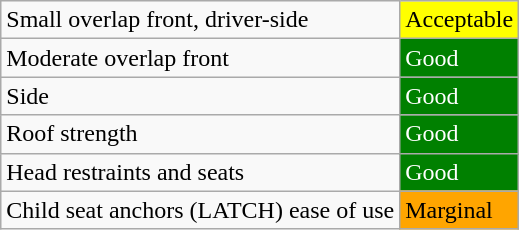<table class="wikitable">
<tr>
<td>Small overlap front, driver-side</td>
<td style="background: yellow">Acceptable</td>
</tr>
<tr>
<td>Moderate overlap front</td>
<td style="color:white;background: green">Good</td>
</tr>
<tr>
<td>Side</td>
<td style="color:white;background: green">Good</td>
</tr>
<tr>
<td>Roof strength</td>
<td style="color:white;background: green">Good</td>
</tr>
<tr>
<td>Head restraints and seats</td>
<td style="color:white;background: green">Good</td>
</tr>
<tr>
<td>Child seat anchors (LATCH) ease of use</td>
<td style="background: orange">Marginal</td>
</tr>
</table>
